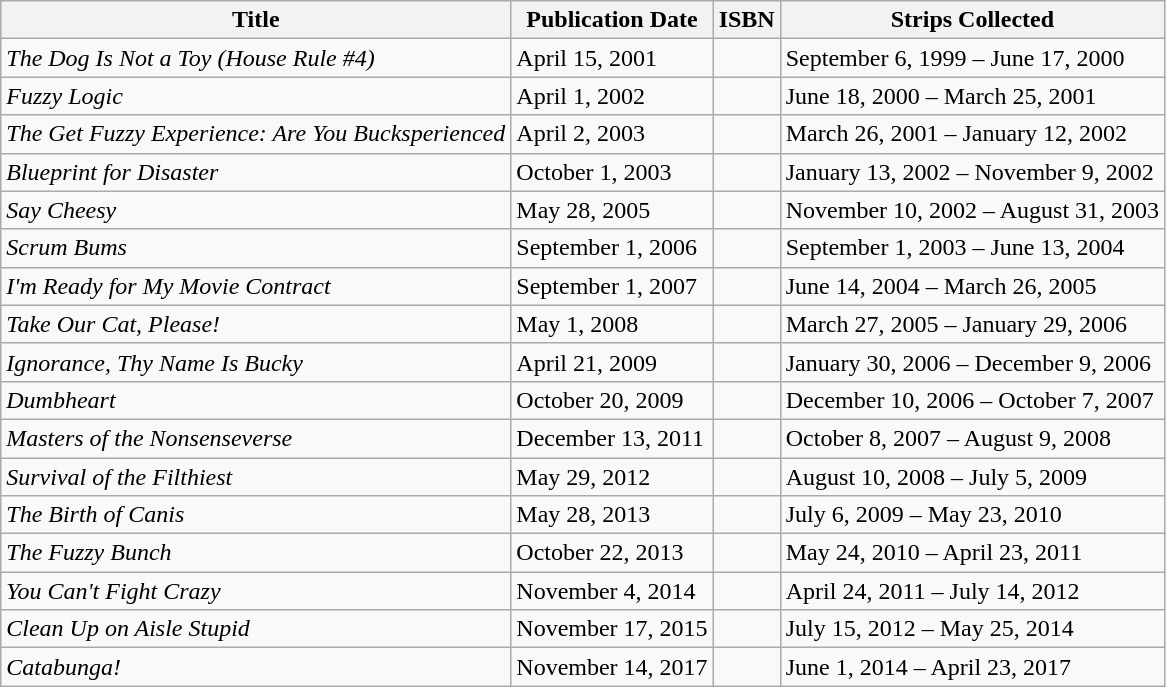<table class="wikitable">
<tr>
<th>Title</th>
<th>Publication Date</th>
<th>ISBN</th>
<th>Strips Collected</th>
</tr>
<tr>
<td><em>The Dog Is Not a Toy (House Rule #4)</em></td>
<td>April 15, 2001</td>
<td></td>
<td>September 6, 1999 – June 17, 2000</td>
</tr>
<tr>
<td><em>Fuzzy Logic</em></td>
<td>April 1, 2002</td>
<td></td>
<td>June 18, 2000 – March 25, 2001</td>
</tr>
<tr>
<td><em>The Get Fuzzy Experience: Are You Bucksperienced </em></td>
<td>April 2, 2003</td>
<td></td>
<td>March 26, 2001 – January 12, 2002</td>
</tr>
<tr>
<td><em>Blueprint for Disaster</em></td>
<td>October 1, 2003</td>
<td></td>
<td>January 13, 2002 – November 9, 2002</td>
</tr>
<tr>
<td><em>Say Cheesy</em></td>
<td>May 28, 2005</td>
<td></td>
<td>November 10, 2002 – August 31, 2003</td>
</tr>
<tr>
<td><em>Scrum Bums</em></td>
<td>September 1, 2006</td>
<td></td>
<td>September 1, 2003 – June 13, 2004</td>
</tr>
<tr>
<td><em>I'm Ready for My Movie Contract</em></td>
<td>September 1, 2007</td>
<td></td>
<td>June 14, 2004 – March 26, 2005</td>
</tr>
<tr>
<td><em>Take Our Cat, Please!</em></td>
<td>May 1, 2008</td>
<td></td>
<td>March 27, 2005 – January 29, 2006</td>
</tr>
<tr>
<td><em>Ignorance, Thy Name Is Bucky</em></td>
<td>April 21, 2009</td>
<td></td>
<td>January 30, 2006 – December 9, 2006</td>
</tr>
<tr>
<td><em>Dumbheart</em></td>
<td>October 20, 2009</td>
<td></td>
<td>December 10, 2006 – October 7, 2007</td>
</tr>
<tr>
<td><em>Masters of the Nonsenseverse</em></td>
<td>December 13, 2011</td>
<td></td>
<td>October 8, 2007 – August 9, 2008</td>
</tr>
<tr>
<td><em>Survival of the Filthiest</em></td>
<td>May 29, 2012</td>
<td></td>
<td>August 10, 2008 – July 5, 2009</td>
</tr>
<tr>
<td><em>The Birth of Canis</em></td>
<td>May 28, 2013</td>
<td></td>
<td>July 6, 2009 – May 23, 2010</td>
</tr>
<tr>
<td><em>The Fuzzy Bunch</em></td>
<td>October 22, 2013</td>
<td></td>
<td>May 24, 2010 – April 23, 2011</td>
</tr>
<tr>
<td><em>You Can't Fight Crazy</em></td>
<td>November 4, 2014</td>
<td></td>
<td>April 24, 2011 – July 14, 2012</td>
</tr>
<tr>
<td><em>Clean Up on Aisle Stupid</em></td>
<td>November 17, 2015</td>
<td></td>
<td>July 15, 2012 – May 25, 2014</td>
</tr>
<tr>
<td><em>Catabunga!</em></td>
<td>November 14, 2017</td>
<td></td>
<td>June 1, 2014 – April 23, 2017</td>
</tr>
</table>
